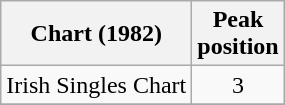<table class="wikitable sortable">
<tr>
<th align="left">Chart (1982)</th>
<th align="center">Peak<br>position</th>
</tr>
<tr>
<td align="left">Irish Singles Chart</td>
<td align="center">3</td>
</tr>
<tr>
</tr>
</table>
